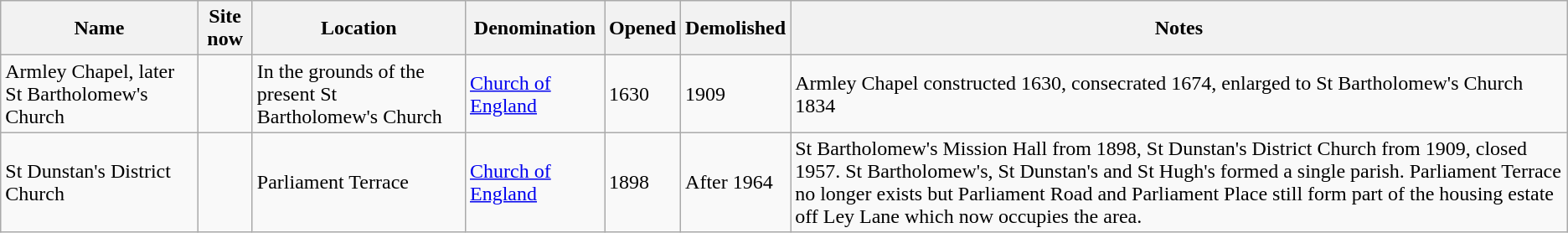<table class="wikitable sortable">
<tr>
<th>Name</th>
<th class="unsortable">Site now</th>
<th>Location</th>
<th>Denomination</th>
<th>Opened</th>
<th>Demolished</th>
<th class="unsortable">Notes</th>
</tr>
<tr>
<td>Armley Chapel, later St Bartholomew's Church</td>
<td></td>
<td>In the grounds of the present St Bartholomew's Church</td>
<td><a href='#'>Church of England</a></td>
<td>1630</td>
<td>1909</td>
<td>Armley Chapel constructed 1630, consecrated 1674, enlarged to St Bartholomew's Church 1834</td>
</tr>
<tr>
<td>St Dunstan's District Church</td>
<td></td>
<td>Parliament Terrace</td>
<td><a href='#'>Church of England</a></td>
<td>1898</td>
<td>After 1964</td>
<td>St Bartholomew's Mission Hall from 1898, St Dunstan's District Church from 1909, closed 1957. St Bartholomew's, St Dunstan's and St Hugh's formed a single parish. Parliament Terrace no longer exists but Parliament Road and Parliament Place still form part of the housing estate off Ley Lane which now occupies the area.</td>
</tr>
</table>
